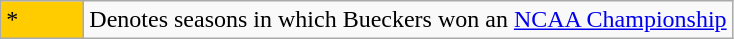<table class="wikitable">
<tr>
<td style="background:#ffcc00; width:3em;">*</td>
<td>Denotes seasons in which Bueckers won an <a href='#'>NCAA Championship</a></td>
</tr>
</table>
